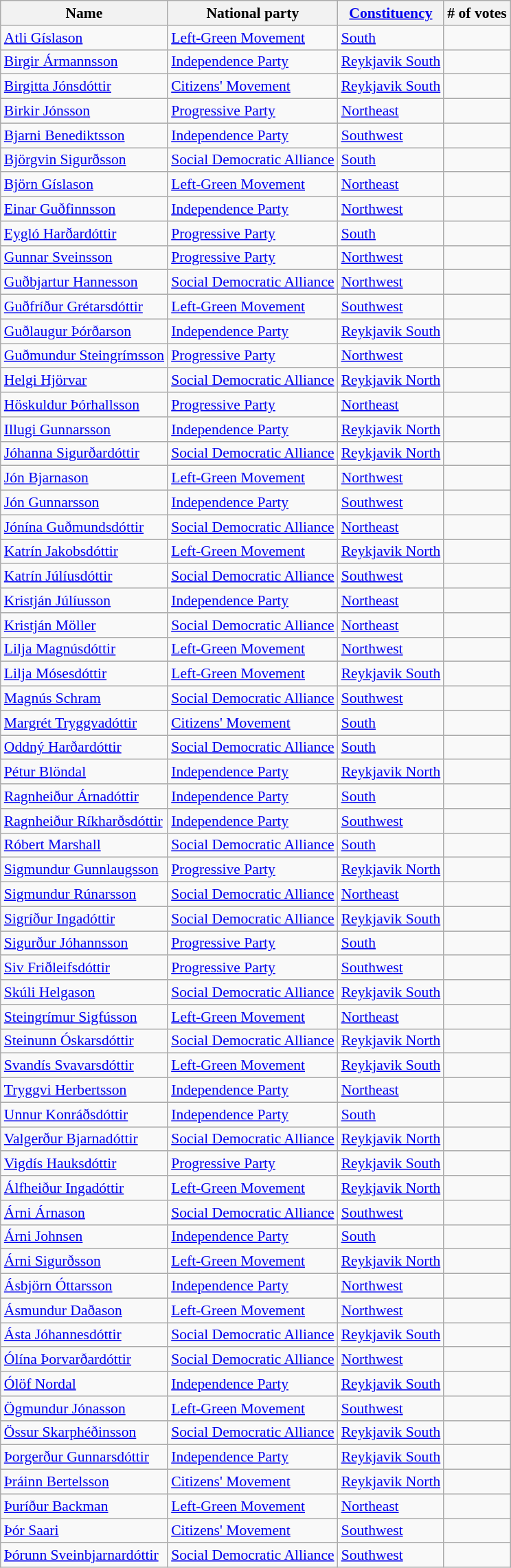<table class="sortable wikitable" style="text-align:left; font-size:90%">
<tr>
<th>Name</th>
<th>National party</th>
<th><a href='#'>Constituency</a></th>
<th># of votes</th>
</tr>
<tr>
<td><a href='#'>Atli Gíslason</a></td>
<td> <a href='#'>Left-Green Movement</a></td>
<td><a href='#'>South</a></td>
<td></td>
</tr>
<tr>
<td><a href='#'>Birgir Ármannsson</a></td>
<td> <a href='#'>Independence Party</a></td>
<td><a href='#'>Reykjavik South</a></td>
<td></td>
</tr>
<tr>
<td><a href='#'>Birgitta Jónsdóttir</a></td>
<td> <a href='#'>Citizens' Movement</a></td>
<td><a href='#'>Reykjavik South</a></td>
<td></td>
</tr>
<tr>
<td><a href='#'>Birkir Jónsson</a></td>
<td> <a href='#'>Progressive Party</a></td>
<td><a href='#'>Northeast</a></td>
<td></td>
</tr>
<tr>
<td><a href='#'>Bjarni Benediktsson</a></td>
<td> <a href='#'>Independence Party</a></td>
<td><a href='#'>Southwest</a></td>
<td></td>
</tr>
<tr>
<td><a href='#'>Björgvin Sigurðsson</a></td>
<td> <a href='#'>Social Democratic Alliance</a></td>
<td><a href='#'>South</a></td>
<td></td>
</tr>
<tr>
<td><a href='#'>Björn Gíslason</a></td>
<td> <a href='#'>Left-Green Movement</a></td>
<td><a href='#'>Northeast</a></td>
<td></td>
</tr>
<tr>
<td><a href='#'>Einar Guðfinnsson</a></td>
<td> <a href='#'>Independence Party</a></td>
<td><a href='#'>Northwest</a></td>
<td></td>
</tr>
<tr>
<td><a href='#'>Eygló Harðardóttir</a></td>
<td> <a href='#'>Progressive Party</a></td>
<td><a href='#'>South</a></td>
<td></td>
</tr>
<tr>
<td><a href='#'>Gunnar Sveinsson</a></td>
<td> <a href='#'>Progressive Party</a></td>
<td><a href='#'>Northwest</a></td>
<td></td>
</tr>
<tr>
<td><a href='#'>Guðbjartur Hannesson</a></td>
<td> <a href='#'>Social Democratic Alliance</a></td>
<td><a href='#'>Northwest</a></td>
<td></td>
</tr>
<tr>
<td><a href='#'>Guðfríður Grétarsdóttir</a></td>
<td> <a href='#'>Left-Green Movement</a></td>
<td><a href='#'>Southwest</a></td>
<td></td>
</tr>
<tr>
<td><a href='#'>Guðlaugur Þórðarson</a></td>
<td> <a href='#'>Independence Party</a></td>
<td><a href='#'>Reykjavik South</a></td>
<td></td>
</tr>
<tr>
<td><a href='#'>Guðmundur Steingrímsson</a></td>
<td> <a href='#'>Progressive Party</a></td>
<td><a href='#'>Northwest</a></td>
<td></td>
</tr>
<tr>
<td><a href='#'>Helgi Hjörvar</a></td>
<td> <a href='#'>Social Democratic Alliance</a></td>
<td><a href='#'>Reykjavik North</a></td>
<td></td>
</tr>
<tr>
<td><a href='#'>Höskuldur Þórhallsson</a></td>
<td> <a href='#'>Progressive Party</a></td>
<td><a href='#'>Northeast</a></td>
<td></td>
</tr>
<tr>
<td><a href='#'>Illugi Gunnarsson</a></td>
<td> <a href='#'>Independence Party</a></td>
<td><a href='#'>Reykjavik North</a></td>
<td></td>
</tr>
<tr>
<td><a href='#'>Jóhanna Sigurðardóttir</a></td>
<td> <a href='#'>Social Democratic Alliance</a></td>
<td><a href='#'>Reykjavik North</a></td>
<td></td>
</tr>
<tr>
<td><a href='#'>Jón Bjarnason</a></td>
<td> <a href='#'>Left-Green Movement</a></td>
<td><a href='#'>Northwest</a></td>
<td></td>
</tr>
<tr>
<td><a href='#'>Jón Gunnarsson</a></td>
<td> <a href='#'>Independence Party</a></td>
<td><a href='#'>Southwest</a></td>
<td></td>
</tr>
<tr>
<td><a href='#'>Jónína Guðmundsdóttir</a></td>
<td> <a href='#'>Social Democratic Alliance</a></td>
<td><a href='#'>Northeast</a></td>
<td></td>
</tr>
<tr>
<td><a href='#'>Katrín Jakobsdóttir</a></td>
<td> <a href='#'>Left-Green Movement</a></td>
<td><a href='#'>Reykjavik North</a></td>
<td></td>
</tr>
<tr>
<td><a href='#'>Katrín Júlíusdóttir</a></td>
<td> <a href='#'>Social Democratic Alliance</a></td>
<td><a href='#'>Southwest</a></td>
<td></td>
</tr>
<tr>
<td><a href='#'>Kristján Júlíusson</a></td>
<td> <a href='#'>Independence Party</a></td>
<td><a href='#'>Northeast</a></td>
<td></td>
</tr>
<tr>
<td><a href='#'>Kristján Möller</a></td>
<td> <a href='#'>Social Democratic Alliance</a></td>
<td><a href='#'>Northeast</a></td>
<td></td>
</tr>
<tr>
<td><a href='#'>Lilja Magnúsdóttir</a></td>
<td> <a href='#'>Left-Green Movement</a></td>
<td><a href='#'>Northwest</a></td>
<td></td>
</tr>
<tr>
<td><a href='#'>Lilja Mósesdóttir</a></td>
<td> <a href='#'>Left-Green Movement</a></td>
<td><a href='#'>Reykjavik South</a></td>
<td></td>
</tr>
<tr>
<td><a href='#'>Magnús Schram</a></td>
<td> <a href='#'>Social Democratic Alliance</a></td>
<td><a href='#'>Southwest</a></td>
<td></td>
</tr>
<tr>
<td><a href='#'>Margrét Tryggvadóttir</a></td>
<td> <a href='#'>Citizens' Movement</a></td>
<td><a href='#'>South</a></td>
<td></td>
</tr>
<tr>
<td><a href='#'>Oddný Harðardóttir</a></td>
<td> <a href='#'>Social Democratic Alliance</a></td>
<td><a href='#'>South</a></td>
<td></td>
</tr>
<tr>
<td><a href='#'>Pétur Blöndal</a></td>
<td> <a href='#'>Independence Party</a></td>
<td><a href='#'>Reykjavik North</a></td>
<td></td>
</tr>
<tr>
<td><a href='#'>Ragnheiður Árnadóttir</a></td>
<td> <a href='#'>Independence Party</a></td>
<td><a href='#'>South</a></td>
<td></td>
</tr>
<tr>
<td><a href='#'>Ragnheiður Ríkharðsdóttir</a></td>
<td> <a href='#'>Independence Party</a></td>
<td><a href='#'>Southwest</a></td>
<td></td>
</tr>
<tr>
<td><a href='#'>Róbert Marshall</a></td>
<td> <a href='#'>Social Democratic Alliance</a></td>
<td><a href='#'>South</a></td>
<td></td>
</tr>
<tr>
<td><a href='#'>Sigmundur Gunnlaugsson</a></td>
<td> <a href='#'>Progressive Party</a></td>
<td><a href='#'>Reykjavik North</a></td>
<td></td>
</tr>
<tr>
<td><a href='#'>Sigmundur Rúnarsson</a></td>
<td> <a href='#'>Social Democratic Alliance</a></td>
<td><a href='#'>Northeast</a></td>
<td></td>
</tr>
<tr>
<td><a href='#'>Sigríður Ingadóttir</a></td>
<td> <a href='#'>Social Democratic Alliance</a></td>
<td><a href='#'>Reykjavik South</a></td>
<td></td>
</tr>
<tr>
<td><a href='#'>Sigurður Jóhannsson</a></td>
<td> <a href='#'>Progressive Party</a></td>
<td><a href='#'>South</a></td>
<td></td>
</tr>
<tr>
<td><a href='#'>Siv Friðleifsdóttir</a></td>
<td> <a href='#'>Progressive Party</a></td>
<td><a href='#'>Southwest</a></td>
<td></td>
</tr>
<tr>
<td><a href='#'>Skúli Helgason</a></td>
<td> <a href='#'>Social Democratic Alliance</a></td>
<td><a href='#'>Reykjavik South</a></td>
<td></td>
</tr>
<tr>
<td><a href='#'>Steingrímur Sigfússon</a></td>
<td> <a href='#'>Left-Green Movement</a></td>
<td><a href='#'>Northeast</a></td>
<td></td>
</tr>
<tr>
<td><a href='#'>Steinunn Óskarsdóttir</a></td>
<td> <a href='#'>Social Democratic Alliance</a></td>
<td><a href='#'>Reykjavik North</a></td>
<td></td>
</tr>
<tr>
<td><a href='#'>Svandís Svavarsdóttir</a></td>
<td> <a href='#'>Left-Green Movement</a></td>
<td><a href='#'>Reykjavik South</a></td>
<td></td>
</tr>
<tr>
<td><a href='#'>Tryggvi Herbertsson</a></td>
<td> <a href='#'>Independence Party</a></td>
<td><a href='#'>Northeast</a></td>
<td></td>
</tr>
<tr>
<td><a href='#'>Unnur Konráðsdóttir</a></td>
<td> <a href='#'>Independence Party</a></td>
<td><a href='#'>South</a></td>
<td></td>
</tr>
<tr>
<td><a href='#'>Valgerður Bjarnadóttir</a></td>
<td> <a href='#'>Social Democratic Alliance</a></td>
<td><a href='#'>Reykjavik North</a></td>
<td></td>
</tr>
<tr>
<td><a href='#'>Vigdís Hauksdóttir</a></td>
<td> <a href='#'>Progressive Party</a></td>
<td><a href='#'>Reykjavik South</a></td>
<td></td>
</tr>
<tr>
<td><a href='#'>Álfheiður Ingadóttir</a></td>
<td> <a href='#'>Left-Green Movement</a></td>
<td><a href='#'>Reykjavik North</a></td>
<td></td>
</tr>
<tr>
<td><a href='#'>Árni Árnason</a></td>
<td> <a href='#'>Social Democratic Alliance</a></td>
<td><a href='#'>Southwest</a></td>
<td></td>
</tr>
<tr>
<td><a href='#'>Árni Johnsen</a></td>
<td> <a href='#'>Independence Party</a></td>
<td><a href='#'>South</a></td>
<td></td>
</tr>
<tr>
<td><a href='#'>Árni Sigurðsson</a></td>
<td> <a href='#'>Left-Green Movement</a></td>
<td><a href='#'>Reykjavik North</a></td>
<td></td>
</tr>
<tr>
<td><a href='#'>Ásbjörn Óttarsson</a></td>
<td> <a href='#'>Independence Party</a></td>
<td><a href='#'>Northwest</a></td>
<td></td>
</tr>
<tr>
<td><a href='#'>Ásmundur Daðason</a></td>
<td> <a href='#'>Left-Green Movement</a></td>
<td><a href='#'>Northwest</a></td>
<td></td>
</tr>
<tr>
<td><a href='#'>Ásta Jóhannesdóttir</a></td>
<td> <a href='#'>Social Democratic Alliance</a></td>
<td><a href='#'>Reykjavik South</a></td>
<td></td>
</tr>
<tr>
<td><a href='#'>Ólína Þorvarðardóttir</a></td>
<td> <a href='#'>Social Democratic Alliance</a></td>
<td><a href='#'>Northwest</a></td>
<td></td>
</tr>
<tr>
<td><a href='#'>Ólöf Nordal</a></td>
<td> <a href='#'>Independence Party</a></td>
<td><a href='#'>Reykjavik South</a></td>
<td></td>
</tr>
<tr>
<td><a href='#'>Ögmundur Jónasson</a></td>
<td> <a href='#'>Left-Green Movement</a></td>
<td><a href='#'>Southwest</a></td>
<td></td>
</tr>
<tr>
<td><a href='#'>Össur Skarphéðinsson</a></td>
<td> <a href='#'>Social Democratic Alliance</a></td>
<td><a href='#'>Reykjavik South</a></td>
<td></td>
</tr>
<tr>
<td><a href='#'>Þorgerður Gunnarsdóttir</a></td>
<td> <a href='#'>Independence Party</a></td>
<td><a href='#'>Reykjavik South</a></td>
<td></td>
</tr>
<tr>
<td><a href='#'>Þráinn Bertelsson</a></td>
<td> <a href='#'>Citizens' Movement</a></td>
<td><a href='#'>Reykjavik North</a></td>
<td></td>
</tr>
<tr>
<td><a href='#'>Þuríður Backman</a></td>
<td> <a href='#'>Left-Green Movement</a></td>
<td><a href='#'>Northeast</a></td>
<td></td>
</tr>
<tr>
<td><a href='#'>Þór Saari</a></td>
<td> <a href='#'>Citizens' Movement</a></td>
<td><a href='#'>Southwest</a></td>
<td></td>
</tr>
<tr>
<td><a href='#'>Þórunn Sveinbjarnardóttir</a></td>
<td> <a href='#'>Social Democratic Alliance</a></td>
<td><a href='#'>Southwest</a></td>
<td></td>
</tr>
</table>
